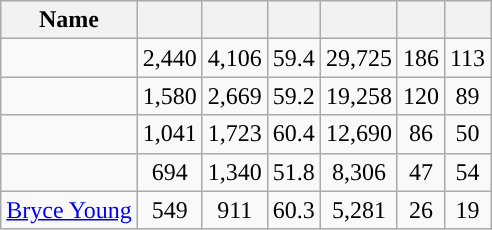<table class="wikitable sortable" style="text-align:center">
<tr>
<th>Name</th>
<th></th>
<th></th>
<th></th>
<th></th>
<th></th>
<th></th>
</tr>
<tr>
<td></td>
<td>2,440</td>
<td>4,106</td>
<td>59.4</td>
<td>29,725</td>
<td>186</td>
<td>113</td>
</tr>
<tr>
<td></td>
<td>1,580</td>
<td>2,669</td>
<td>59.2</td>
<td>19,258</td>
<td>120</td>
<td>89</td>
</tr>
<tr>
<td></td>
<td>1,041</td>
<td>1,723</td>
<td>60.4</td>
<td>12,690</td>
<td>86</td>
<td>50</td>
</tr>
<tr>
<td></td>
<td>694</td>
<td>1,340</td>
<td>51.8</td>
<td>8,306</td>
<td>47</td>
<td>54</td>
</tr>
<tr>
<td><a href='#'>Bryce Young</a></td>
<td>549</td>
<td>911</td>
<td>60.3</td>
<td>5,281</td>
<td>26</td>
<td>19</td>
</tr>
</table>
